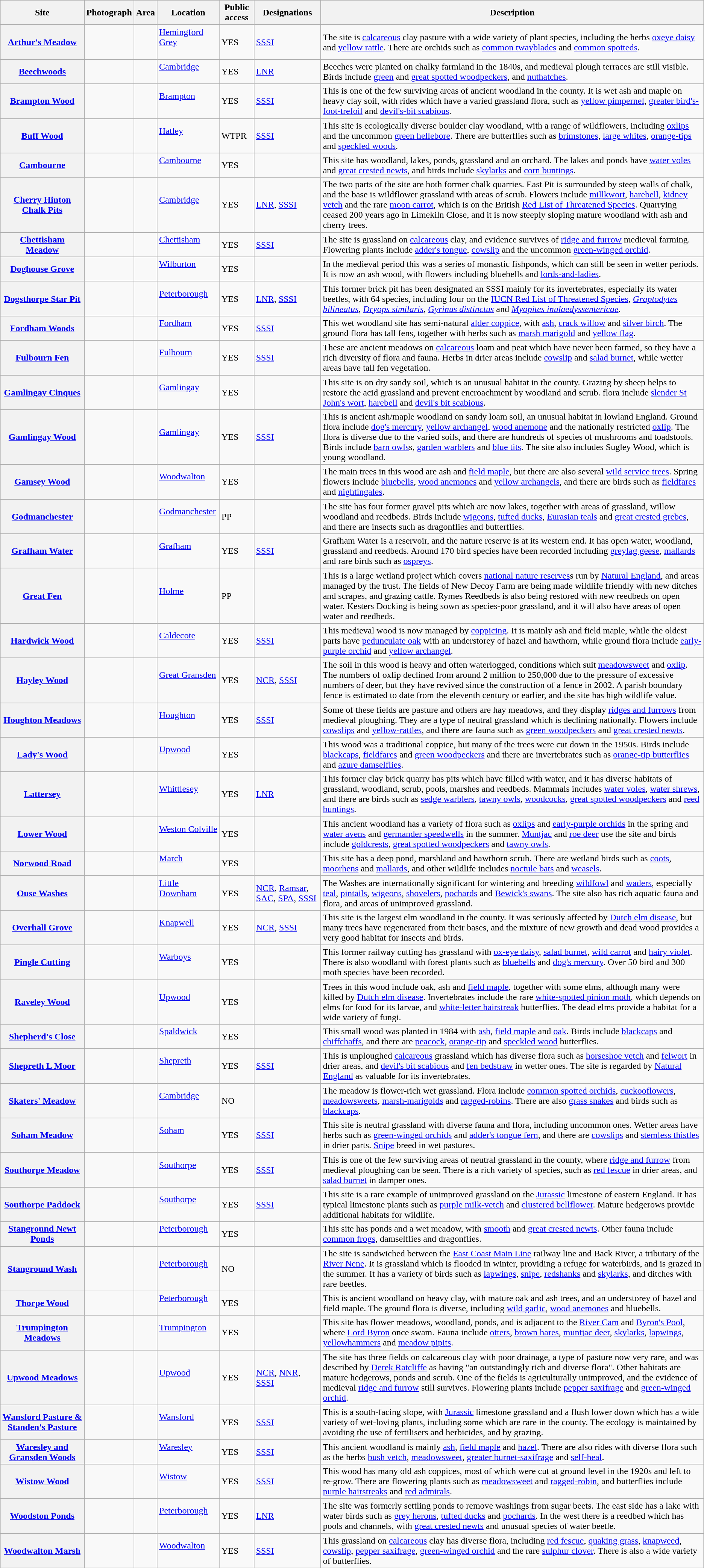<table class="wikitable sortable plainrowheaders">
<tr>
<th scope="col">Site</th>
<th scope="col" class="unsortable">Photograph</th>
<th scope="col" data-sort-type="number">Area</th>
<th scope="col">Location</th>
<th scope="col">Public access</th>
<th scope="col">Designations</th>
<th scope="col" class="unsortable">Description</th>
</tr>
<tr>
<th scope="row"><a href='#'>Arthur's Meadow</a></th>
<td></td>
<td></td>
<td><a href='#'>Hemingford Grey</a><br> <br> </td>
<td>YES</td>
<td><a href='#'>SSSI</a></td>
<td>The site is <a href='#'>calcareous</a> clay pasture with a wide variety of plant species, including the herbs <a href='#'>oxeye daisy</a> and <a href='#'>yellow rattle</a>. There are orchids such as <a href='#'>common twayblades</a> and <a href='#'>common spotteds</a>.</td>
</tr>
<tr>
<th scope="row"><a href='#'>Beechwoods</a></th>
<td></td>
<td></td>
<td><a href='#'>Cambridge</a><br> <br> </td>
<td>YES</td>
<td><a href='#'>LNR</a></td>
<td>Beeches were planted on chalky farmland in the 1840s, and medieval plough terraces are still visible. Birds include <a href='#'>green</a> and <a href='#'>great spotted woodpeckers</a>, and <a href='#'>nuthatches</a>.</td>
</tr>
<tr>
<th scope="row"><a href='#'>Brampton Wood</a></th>
<td></td>
<td></td>
<td><a href='#'>Brampton</a><br> <br> </td>
<td>YES</td>
<td><a href='#'>SSSI</a></td>
<td>This is one of the few surviving areas of ancient woodland in the county. It is wet ash and maple on heavy clay soil, with rides which have a varied grassland flora, such as <a href='#'>yellow pimpernel</a>, <a href='#'>greater bird's-foot-trefoil</a> and <a href='#'>devil's-bit scabious</a>.</td>
</tr>
<tr>
<th scope="row"><a href='#'>Buff Wood</a></th>
<td></td>
<td></td>
<td><a href='#'>Hatley</a><br> <br> </td>
<td>WTPR</td>
<td><a href='#'>SSSI</a></td>
<td>This site is ecologically diverse boulder clay woodland, with a range of wildflowers, including <a href='#'>oxlips</a> and the uncommon <a href='#'>green hellebore</a>. There are butterflies such as <a href='#'>brimstones</a>, <a href='#'>large whites</a>, <a href='#'>orange-tips</a> and <a href='#'>speckled woods</a>.</td>
</tr>
<tr>
<th scope="row"><a href='#'>Cambourne</a></th>
<td></td>
<td></td>
<td><a href='#'>Cambourne</a><br> <br> </td>
<td>YES</td>
<td></td>
<td>This site has woodland, lakes, ponds, grassland and an orchard. The lakes and ponds have <a href='#'>water voles</a> and <a href='#'>great crested newts</a>, and birds include <a href='#'>skylarks</a> and <a href='#'>corn buntings</a>.</td>
</tr>
<tr>
<th scope="row"><a href='#'>Cherry Hinton Chalk Pits</a></th>
<td></td>
<td></td>
<td><a href='#'>Cambridge</a><br> <br> </td>
<td>YES</td>
<td><a href='#'>LNR</a>, <a href='#'>SSSI</a></td>
<td>The two parts of the site are both former chalk quarries. East Pit is surrounded by steep walls of chalk, and the base is wildflower grassland with areas of scrub. Flowers include <a href='#'>millkwort</a>, <a href='#'>harebell</a>, <a href='#'>kidney vetch</a> and the rare <a href='#'>moon carrot</a>, which is on the British <a href='#'>Red List of Threatened Species</a>. Quarrying ceased 200 years ago in Limekiln Close, and it is now steeply sloping mature woodland with ash and cherry trees.</td>
</tr>
<tr>
<th scope="row"><a href='#'>Chettisham Meadow</a></th>
<td></td>
<td></td>
<td><a href='#'>Chettisham</a><br> <br> </td>
<td>YES</td>
<td><a href='#'>SSSI</a></td>
<td>The site is grassland on <a href='#'>calcareous</a> clay, and evidence survives of <a href='#'>ridge and furrow</a> medieval farming. Flowering plants include <a href='#'>adder's tongue</a>, <a href='#'>cowslip</a> and the uncommon <a href='#'>green-winged orchid</a>.</td>
</tr>
<tr>
<th scope="row"><a href='#'>Doghouse Grove</a></th>
<td></td>
<td></td>
<td><a href='#'>Wilburton</a><br> <br> </td>
<td>YES</td>
<td></td>
<td>In the medieval period this was a series of monastic fishponds, which can still be seen in wetter periods. It is now an ash wood, with flowers including bluebells and <a href='#'>lords-and-ladies</a>.</td>
</tr>
<tr>
<th scope="row"><a href='#'>Dogsthorpe Star Pit</a></th>
<td></td>
<td></td>
<td><a href='#'>Peterborough</a><br> <br> </td>
<td>YES</td>
<td><a href='#'>LNR</a>, <a href='#'>SSSI</a></td>
<td>This former brick pit has been designated an SSSI mainly for its invertebrates, especially its water beetles, with 64 species, including four on the <a href='#'>IUCN Red List of Threatened Species</a>, <em><a href='#'>Graptodytes bilineatus</a></em>, <em><a href='#'>Dryops similaris</a></em>, <em><a href='#'>Gyrinus distinctus</a></em> and <em><a href='#'>Myopites inulaedyssentericae</a></em>.</td>
</tr>
<tr>
<th scope="row"><a href='#'>Fordham Woods</a></th>
<td></td>
<td></td>
<td><a href='#'>Fordham</a><br> <br> </td>
<td>YES</td>
<td><a href='#'>SSSI</a></td>
<td>This wet woodland site has semi-natural <a href='#'>alder coppice</a>, with <a href='#'>ash</a>, <a href='#'>crack willow</a> and <a href='#'>silver birch</a>. The ground flora has tall fens, together with herbs such as <a href='#'>marsh marigold</a> and <a href='#'>yellow flag</a>.</td>
</tr>
<tr>
<th scope="row"><a href='#'>Fulbourn Fen</a></th>
<td></td>
<td></td>
<td><a href='#'>Fulbourn</a><br> <br> </td>
<td>YES</td>
<td><a href='#'>SSSI</a></td>
<td>These are ancient meadows on <a href='#'>calcareous</a> loam and peat which have never been farmed, so they have a rich diversity of flora and fauna. Herbs in drier areas include <a href='#'>cowslip</a> and <a href='#'>salad burnet</a>, while wetter areas have tall fen vegetation.</td>
</tr>
<tr>
<th scope="row"><a href='#'>Gamlingay Cinques</a></th>
<td></td>
<td></td>
<td><a href='#'>Gamlingay</a><br> <br> </td>
<td>YES</td>
<td></td>
<td>This site is on dry sandy soil, which is an unusual habitat in the county. Grazing by sheep helps to restore the acid grassland and prevent encroachment by woodland and scrub. flora include <a href='#'>slender St John's wort</a>, <a href='#'>harebell</a> and <a href='#'>devil's bit scabious</a>.</td>
</tr>
<tr>
<th scope="row"><a href='#'>Gamlingay Wood</a></th>
<td></td>
<td></td>
<td><a href='#'>Gamlingay</a><br> <br> </td>
<td>YES</td>
<td><a href='#'>SSSI</a></td>
<td>This is ancient ash/maple woodland on sandy loam soil, an unusual habitat in lowland England. Ground flora include <a href='#'>dog's mercury</a>, <a href='#'>yellow archangel</a>, <a href='#'>wood anemone</a> and the nationally restricted <a href='#'>oxlip</a>. The flora is diverse due to the varied soils, and there are hundreds of species of mushrooms and toadstools. Birds include <a href='#'>barn owls</a>s, <a href='#'>garden warblers</a> and <a href='#'>blue tits</a>. The site also includes Sugley Wood, which is young woodland.</td>
</tr>
<tr>
<th scope="row"><a href='#'>Gamsey Wood</a></th>
<td></td>
<td></td>
<td><a href='#'>Woodwalton</a><br> <br> </td>
<td>YES</td>
<td></td>
<td>The main trees in this wood are ash and <a href='#'>field maple</a>, but there are also several <a href='#'>wild service trees</a>. Spring flowers include <a href='#'>bluebells</a>, <a href='#'>wood anemones</a> and <a href='#'>yellow archangels</a>, and there are birds such as <a href='#'>fieldfares</a> and <a href='#'>nightingales</a>.</td>
</tr>
<tr>
<th scope="row"><a href='#'>Godmanchester</a></th>
<td></td>
<td></td>
<td><a href='#'>Godmanchester</a><br> <br> </td>
<td>PP</td>
<td></td>
<td>The site has four former gravel pits which are now lakes, together with areas of grassland, willow woodland and reedbeds. Birds include <a href='#'>wigeons</a>, <a href='#'>tufted ducks</a>, <a href='#'>Eurasian teals</a> and <a href='#'>great crested grebes</a>, and there are insects such as dragonflies and butterflies.</td>
</tr>
<tr>
<th scope="row"><a href='#'>Grafham Water</a></th>
<td></td>
<td></td>
<td><a href='#'>Grafham</a><br> <br> </td>
<td>YES</td>
<td><a href='#'>SSSI</a></td>
<td>Grafham Water is a reservoir, and the nature reserve is at its western end. It has open water, woodland, grassland and reedbeds. Around 170 bird species have been recorded including <a href='#'>greylag geese</a>, <a href='#'>mallards</a> and rare birds such as <a href='#'>ospreys</a>.</td>
</tr>
<tr>
<th scope="row"><a href='#'>Great Fen</a></th>
<td></td>
<td></td>
<td><a href='#'>Holme</a><br> <br> </td>
<td>PP</td>
<td></td>
<td>This is a large wetland project which covers <a href='#'>national nature reserves</a>s run by <a href='#'>Natural England</a>, and areas managed by the trust. The fields of New Decoy Farm are being made wildlife friendly with new ditches and scrapes, and grazing cattle. Rymes Reedbeds is also being restored with new reedbeds on open water. Kesters Docking is being sown as species-poor grassland, and it will also have areas of open water and reedbeds.</td>
</tr>
<tr>
<th scope="row"><a href='#'>Hardwick Wood</a></th>
<td></td>
<td></td>
<td><a href='#'>Caldecote</a><br> <br> </td>
<td>YES</td>
<td><a href='#'>SSSI</a></td>
<td>This medieval wood is now managed by <a href='#'>coppicing</a>. It is mainly ash and field maple, while the oldest parts have <a href='#'>pedunculate oak</a> with an understorey of hazel and hawthorn, while ground flora include <a href='#'>early-purple orchid</a> and <a href='#'>yellow archangel</a>.</td>
</tr>
<tr>
<th scope="row"><a href='#'>Hayley Wood</a></th>
<td></td>
<td></td>
<td><a href='#'>Great Gransden</a><br> <br> </td>
<td>YES</td>
<td><a href='#'>NCR</a>, <a href='#'>SSSI</a></td>
<td>The soil in this wood is heavy and often waterlogged, conditions which suit <a href='#'>meadowsweet</a> and <a href='#'>oxlip</a>. The numbers of oxlip declined from around 2 million to 250,000 due to the pressure of excessive numbers of deer, but they have revived since the construction of a fence in 2002. A parish boundary fence is estimated to date from the eleventh century or earlier, and the site has high wildlife value.</td>
</tr>
<tr>
<th scope="row"><a href='#'>Houghton Meadows</a></th>
<td></td>
<td></td>
<td><a href='#'>Houghton</a><br> <br> </td>
<td>YES</td>
<td><a href='#'>SSSI</a></td>
<td>Some of these fields are pasture and others are hay meadows, and they display <a href='#'>ridges and furrows</a> from medieval ploughing. They are a type of neutral grassland which is declining nationally. Flowers include <a href='#'>cowslips</a> and <a href='#'>yellow-rattles</a>, and there are fauna such as <a href='#'>green woodpeckers</a> and <a href='#'>great crested newts</a>.</td>
</tr>
<tr>
<th scope="row"><a href='#'>Lady's Wood</a></th>
<td></td>
<td></td>
<td><a href='#'>Upwood</a><br> <br> </td>
<td>YES</td>
<td></td>
<td>This wood was a traditional coppice, but many of the trees were cut down in the 1950s. Birds include <a href='#'>blackcaps</a>, <a href='#'>fieldfares</a> and <a href='#'>green woodpeckers</a> and there are invertebrates such as <a href='#'>orange-tip butterflies</a> and <a href='#'>azure damselflies</a>.</td>
</tr>
<tr>
<th scope="row"><a href='#'>Lattersey</a></th>
<td></td>
<td></td>
<td><a href='#'>Whittlesey</a><br> <br> </td>
<td>YES</td>
<td><a href='#'>LNR</a></td>
<td>This former clay brick quarry has pits which have filled with water, and it has diverse habitats of grassland, woodland, scrub, pools, marshes and reedbeds. Mammals includes <a href='#'>water voles</a>, <a href='#'>water shrews</a>, and there are birds such as <a href='#'>sedge warblers</a>, <a href='#'>tawny owls</a>, <a href='#'>woodcocks</a>, <a href='#'>great spotted woodpeckers</a> and <a href='#'>reed buntings</a>.</td>
</tr>
<tr>
<th scope="row"><a href='#'>Lower Wood</a></th>
<td></td>
<td></td>
<td><a href='#'>Weston Colville</a><br> <br> </td>
<td>YES</td>
<td></td>
<td>This ancient woodland has a variety of flora such as <a href='#'>oxlips</a> and <a href='#'>early-purple orchids</a> in the spring and <a href='#'>water avens</a> and <a href='#'>germander speedwells</a> in the summer. <a href='#'>Muntjac</a> and <a href='#'>roe deer</a> use the site and birds include <a href='#'>goldcrests</a>, <a href='#'>great spotted woodpeckers</a> and <a href='#'>tawny owls</a>.</td>
</tr>
<tr>
<th scope="row"><a href='#'>Norwood Road</a></th>
<td></td>
<td></td>
<td><a href='#'>March</a><br> <br> </td>
<td>YES</td>
<td></td>
<td>This site has a deep pond, marshland and hawthorn scrub. There are wetland birds such as <a href='#'>coots</a>, <a href='#'>moorhens</a> and <a href='#'>mallards</a>, and other wildlife includes <a href='#'>noctule bats</a> and <a href='#'>weasels</a>.</td>
</tr>
<tr>
<th scope="row"><a href='#'>Ouse Washes</a></th>
<td></td>
<td></td>
<td><a href='#'>Little Downham</a><br> <br> </td>
<td>YES</td>
<td><a href='#'>NCR</a>, <a href='#'>Ramsar</a>, <a href='#'>SAC</a>, <a href='#'>SPA</a>, <a href='#'>SSSI</a></td>
<td>The Washes are internationally significant for wintering and breeding <a href='#'>wildfowl</a> and <a href='#'>waders</a>, especially <a href='#'>teal</a>, <a href='#'>pintails</a>, <a href='#'>wigeons</a>, <a href='#'>shovelers</a>, <a href='#'>pochards</a> and <a href='#'>Bewick's swans</a>. The site also has rich aquatic fauna and flora, and areas of unimproved grassland.</td>
</tr>
<tr>
<th scope="row"><a href='#'>Overhall Grove</a></th>
<td></td>
<td></td>
<td><a href='#'>Knapwell</a><br> <br> </td>
<td>YES</td>
<td><a href='#'>NCR</a>, <a href='#'>SSSI</a></td>
<td>This site is the largest elm woodland in the county. It was seriously affected by <a href='#'>Dutch elm disease</a>, but many trees have regenerated from their bases, and the mixture of new growth and dead wood provides a very good habitat for insects and birds.</td>
</tr>
<tr>
<th scope="row"><a href='#'>Pingle Cutting</a></th>
<td></td>
<td></td>
<td><a href='#'>Warboys</a><br> <br> </td>
<td>YES</td>
<td></td>
<td>This former railway cutting has grassland with <a href='#'>ox-eye daisy</a>, <a href='#'>salad burnet</a>, <a href='#'>wild carrot</a> and <a href='#'>hairy violet</a>. There is also woodland with forest plants such as <a href='#'>bluebells</a> and <a href='#'>dog's mercury</a>. Over 50 bird and 300 moth species have been recorded.</td>
</tr>
<tr>
<th scope="row"><a href='#'>Raveley Wood</a></th>
<td></td>
<td></td>
<td><a href='#'>Upwood</a><br> <br> </td>
<td>YES</td>
<td></td>
<td>Trees in this wood include oak, ash and <a href='#'>field maple</a>, together with some elms, although many were killed by <a href='#'>Dutch elm disease</a>. Invertebrates include the rare <a href='#'>white-spotted pinion moth</a>, which depends on elms for food for its larvae, and <a href='#'>white-letter hairstreak</a> butterflies. The dead elms provide a habitat for a wide variety of fungi.</td>
</tr>
<tr>
<th scope="row"><a href='#'>Shepherd's Close</a></th>
<td></td>
<td></td>
<td><a href='#'>Spaldwick</a><br> <br> </td>
<td>YES</td>
<td></td>
<td>This small wood was planted in 1984 with <a href='#'>ash</a>, <a href='#'>field maple</a> and <a href='#'>oak</a>. Birds include <a href='#'>blackcaps</a> and <a href='#'>chiffchaffs</a>, and there are <a href='#'>peacock</a>, <a href='#'>orange-tip</a> and <a href='#'>speckled wood</a> butterflies.</td>
</tr>
<tr>
<th scope="row"><a href='#'>Shepreth L Moor</a></th>
<td></td>
<td></td>
<td><a href='#'>Shepreth</a><br> <br> </td>
<td>YES</td>
<td><a href='#'>SSSI</a></td>
<td>This is unploughed <a href='#'>calcareous</a> grassland which has diverse flora such as <a href='#'>horseshoe vetch</a> and <a href='#'>felwort</a> in drier areas, and <a href='#'>devil's bit scabious</a> and <a href='#'>fen bedstraw</a> in wetter ones. The site is regarded by <a href='#'>Natural England</a> as valuable for its invertebrates.</td>
</tr>
<tr>
<th scope="row"><a href='#'>Skaters' Meadow</a></th>
<td></td>
<td></td>
<td><a href='#'>Cambridge</a><br> <br> </td>
<td>NO</td>
<td></td>
<td>The meadow is flower-rich wet grassland. Flora include <a href='#'>common spotted orchids</a>, <a href='#'>cuckooflowers</a>, <a href='#'>meadowsweets</a>, <a href='#'>marsh-marigolds</a> and <a href='#'>ragged-robins</a>. There are also <a href='#'>grass snakes</a> and birds such as <a href='#'>blackcaps</a>.</td>
</tr>
<tr>
<th scope="row"><a href='#'>Soham Meadow</a></th>
<td></td>
<td></td>
<td><a href='#'>Soham</a><br> <br> </td>
<td>YES</td>
<td><a href='#'>SSSI</a></td>
<td>This site is neutral grassland with diverse fauna and flora, including uncommon ones. Wetter areas have herbs such as <a href='#'>green-winged orchids</a> and <a href='#'>adder's tongue fern</a>, and there are <a href='#'>cowslips</a> and <a href='#'>stemless thistles</a> in drier parts. <a href='#'>Snipe</a> breed in wet pastures.</td>
</tr>
<tr>
<th scope="row"><a href='#'>Southorpe Meadow</a></th>
<td></td>
<td></td>
<td><a href='#'>Southorpe</a><br> <br> </td>
<td>YES</td>
<td><a href='#'>SSSI</a></td>
<td>This is one of the few surviving areas of neutral grassland in the county, where <a href='#'>ridge and furrow</a> from medieval ploughing can be seen. There is a rich variety of species, such as <a href='#'>red fescue</a> in drier areas, and <a href='#'>salad burnet</a> in damper ones.</td>
</tr>
<tr>
<th scope="row"><a href='#'>Southorpe Paddock</a></th>
<td></td>
<td></td>
<td><a href='#'>Southorpe</a><br> <br> </td>
<td>YES</td>
<td><a href='#'>SSSI</a></td>
<td>This site is a rare example of unimproved grassland on the <a href='#'>Jurassic</a> limestone of eastern England. It has typical limestone plants such as <a href='#'>purple milk-vetch</a> and <a href='#'>clustered bellflower</a>. Mature hedgerows provide additional habitats for wildlife.</td>
</tr>
<tr>
<th scope="row"><a href='#'>Stanground Newt Ponds</a></th>
<td></td>
<td></td>
<td><a href='#'>Peterborough</a><br> <br> </td>
<td>YES</td>
<td></td>
<td>This site has ponds and a wet meadow, with <a href='#'>smooth</a> and <a href='#'>great crested newts</a>. Other fauna include <a href='#'>common frogs</a>, damselflies and dragonflies.</td>
</tr>
<tr>
<th scope="row"><a href='#'>Stanground Wash</a></th>
<td></td>
<td></td>
<td><a href='#'>Peterborough</a><br> <br> </td>
<td>NO</td>
<td></td>
<td>The site is sandwiched between the <a href='#'>East Coast Main Line</a> railway line and Back River, a tributary of the <a href='#'>River Nene</a>. It is grassland which is flooded in winter, providing a refuge for waterbirds, and is grazed in the summer. It has a variety of birds such as <a href='#'>lapwings</a>, <a href='#'>snipe</a>, <a href='#'>redshanks</a> and <a href='#'>skylarks</a>, and ditches with rare beetles.</td>
</tr>
<tr>
<th scope="row"><a href='#'>Thorpe Wood</a></th>
<td></td>
<td></td>
<td><a href='#'>Peterborough</a><br> <br> </td>
<td>YES</td>
<td></td>
<td>This is ancient woodland on heavy clay, with mature oak and ash trees, and an understorey of hazel and field maple. The ground flora is diverse, including <a href='#'>wild garlic</a>, <a href='#'>wood anemones</a> and bluebells.</td>
</tr>
<tr>
<th scope="row"><a href='#'>Trumpington Meadows</a></th>
<td></td>
<td></td>
<td><a href='#'>Trumpington</a><br> <br> </td>
<td>YES</td>
<td></td>
<td>This site has flower meadows, woodland, ponds, and is adjacent to the <a href='#'>River Cam</a> and <a href='#'>Byron's Pool</a>, where <a href='#'>Lord Byron</a> once swam. Fauna include <a href='#'>otters</a>, <a href='#'>brown hares</a>, <a href='#'>muntjac deer</a>, <a href='#'>skylarks</a>, <a href='#'>lapwings</a>, <a href='#'>yellowhammers</a> and <a href='#'>meadow pipits</a>.</td>
</tr>
<tr>
<th scope="row"><a href='#'>Upwood Meadows</a></th>
<td></td>
<td></td>
<td><a href='#'>Upwood</a><br> <br> </td>
<td>YES</td>
<td><a href='#'>NCR</a>, <a href='#'>NNR</a>, <a href='#'>SSSI</a></td>
<td>The site has three fields on calcareous clay with poor drainage, a type of pasture now very rare, and was described by <a href='#'>Derek Ratcliffe</a> as having "an outstandingly rich and diverse flora". Other habitats are mature hedgerows, ponds and scrub. One of the fields is agriculturally unimproved, and the evidence of medieval <a href='#'>ridge and furrow</a> still survives. Flowering plants include <a href='#'>pepper saxifrage</a> and <a href='#'>green-winged orchid</a>.</td>
</tr>
<tr>
<th scope="row"><a href='#'>Wansford Pasture & Standen's Pasture</a></th>
<td></td>
<td></td>
<td><a href='#'>Wansford</a><br> <br> </td>
<td>YES</td>
<td><a href='#'>SSSI</a></td>
<td>This is a south-facing slope, with <a href='#'>Jurassic</a> limestone grassland and a flush lower down which has a wide variety of wet-loving plants, including some which are rare in the county. The ecology is maintained by avoiding the use of fertilisers and herbicides, and by grazing.</td>
</tr>
<tr>
<th scope="row"><a href='#'>Waresley and Gransden Woods</a></th>
<td></td>
<td></td>
<td><a href='#'>Waresley</a><br> <br> </td>
<td>YES</td>
<td><a href='#'>SSSI</a></td>
<td>This ancient woodland is mainly <a href='#'>ash</a>, <a href='#'>field maple</a> and <a href='#'>hazel</a>. There are also rides with diverse flora such as the herbs <a href='#'>bush vetch</a>, <a href='#'>meadowsweet</a>, <a href='#'>greater burnet-saxifrage</a> and <a href='#'>self-heal</a>.</td>
</tr>
<tr>
<th scope="row"><a href='#'>Wistow Wood</a></th>
<td></td>
<td></td>
<td><a href='#'>Wistow</a><br> <br> </td>
<td>YES</td>
<td><a href='#'>SSSI</a></td>
<td>This wood has many old ash coppices, most of which were cut at ground level in the 1920s and left to re-grow. There are flowering plants such as <a href='#'>meadowsweet</a> and <a href='#'>ragged-robin</a>, and butterflies include <a href='#'>purple hairstreaks</a> and <a href='#'>red admirals</a>.</td>
</tr>
<tr>
<th scope="row"><a href='#'>Woodston Ponds</a></th>
<td></td>
<td></td>
<td><a href='#'>Peterborough</a><br> <br> </td>
<td>YES</td>
<td><a href='#'>LNR</a></td>
<td>The site was formerly settling ponds to remove washings from sugar beets. The east side has a lake with water birds such as <a href='#'>grey herons</a>, <a href='#'>tufted ducks</a> and <a href='#'>pochards</a>. In the west there is a reedbed which has pools and channels, with <a href='#'>great crested newts</a> and unusual species of water beetle.</td>
</tr>
<tr>
<th scope="row"><a href='#'>Woodwalton Marsh</a></th>
<td></td>
<td></td>
<td><a href='#'>Woodwalton</a><br> <br> </td>
<td>YES</td>
<td><a href='#'>SSSI</a></td>
<td>This grassland on <a href='#'>calcareous</a> clay has diverse flora, including <a href='#'>red fescue</a>, <a href='#'>quaking grass</a>, <a href='#'>knapweed</a>, <a href='#'>cowslip</a>, <a href='#'>pepper saxifrage</a>, <a href='#'>green-winged orchid</a> and the rare <a href='#'>sulphur clover</a>. There is also a wide variety of butterflies.</td>
</tr>
</table>
